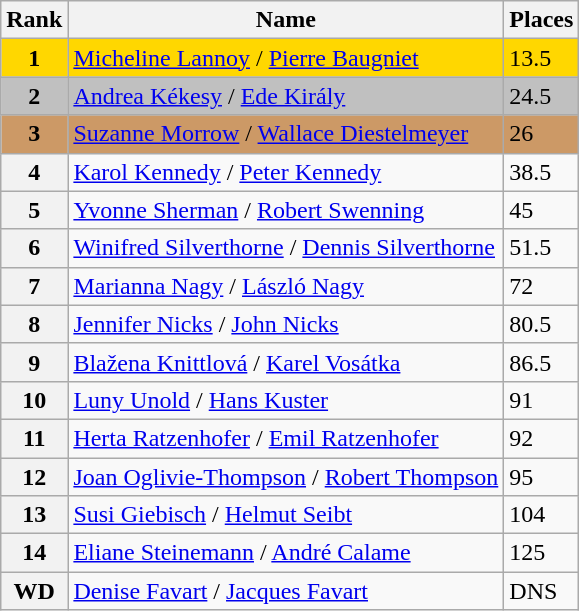<table class="wikitable">
<tr>
<th>Rank</th>
<th>Name</th>
<th>Places</th>
</tr>
<tr bgcolor=gold>
<td align=center><strong>1</strong></td>
<td> <a href='#'>Micheline Lannoy</a> / <a href='#'>Pierre Baugniet</a></td>
<td>13.5</td>
</tr>
<tr bgcolor=silver>
<td align=center><strong>2</strong></td>
<td> <a href='#'>Andrea Kékesy</a> / <a href='#'>Ede Király</a></td>
<td>24.5</td>
</tr>
<tr bgcolor=cc9966>
<td align=center><strong>3</strong></td>
<td> <a href='#'>Suzanne Morrow</a> / <a href='#'>Wallace Diestelmeyer</a></td>
<td>26</td>
</tr>
<tr>
<th>4</th>
<td> <a href='#'>Karol Kennedy</a> / <a href='#'>Peter Kennedy</a></td>
<td>38.5</td>
</tr>
<tr>
<th>5</th>
<td> <a href='#'>Yvonne Sherman</a> / <a href='#'>Robert Swenning</a></td>
<td>45</td>
</tr>
<tr>
<th>6</th>
<td> <a href='#'>Winifred Silverthorne</a> / <a href='#'>Dennis Silverthorne</a></td>
<td>51.5</td>
</tr>
<tr>
<th>7</th>
<td> <a href='#'>Marianna Nagy</a> / <a href='#'>László Nagy</a></td>
<td>72</td>
</tr>
<tr>
<th>8</th>
<td> <a href='#'>Jennifer Nicks</a> / <a href='#'>John Nicks</a></td>
<td>80.5</td>
</tr>
<tr>
<th>9</th>
<td> <a href='#'>Blažena Knittlová</a> / <a href='#'>Karel Vosátka</a></td>
<td>86.5</td>
</tr>
<tr>
<th>10</th>
<td> <a href='#'>Luny Unold</a> / <a href='#'>Hans Kuster</a></td>
<td>91</td>
</tr>
<tr>
<th>11</th>
<td> <a href='#'>Herta Ratzenhofer</a> / <a href='#'>Emil Ratzenhofer</a></td>
<td>92</td>
</tr>
<tr>
<th>12</th>
<td> <a href='#'>Joan Oglivie-Thompson</a> / <a href='#'>Robert Thompson</a></td>
<td>95</td>
</tr>
<tr>
<th>13</th>
<td> <a href='#'>Susi Giebisch</a> / <a href='#'>Helmut Seibt</a></td>
<td>104</td>
</tr>
<tr>
<th>14</th>
<td> <a href='#'>Eliane Steinemann</a> / <a href='#'>André Calame</a></td>
<td>125</td>
</tr>
<tr>
<th>WD</th>
<td> <a href='#'>Denise Favart</a> / <a href='#'>Jacques Favart</a></td>
<td>DNS</td>
</tr>
</table>
